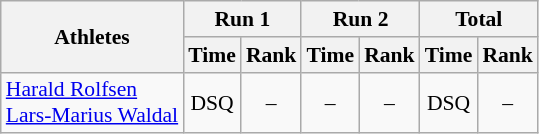<table class="wikitable" style="font-size:90%">
<tr>
<th rowspan="2">Athletes</th>
<th colspan="2">Run 1</th>
<th colspan="2">Run 2</th>
<th colspan="2">Total</th>
</tr>
<tr>
<th>Time</th>
<th>Rank</th>
<th>Time</th>
<th>Rank</th>
<th>Time</th>
<th>Rank</th>
</tr>
<tr>
<td><a href='#'>Harald Rolfsen</a><br><a href='#'>Lars-Marius Waldal</a></td>
<td align="center">DSQ</td>
<td align="center">–</td>
<td align="center">–</td>
<td align="center">–</td>
<td align="center">DSQ</td>
<td align="center">–</td>
</tr>
</table>
